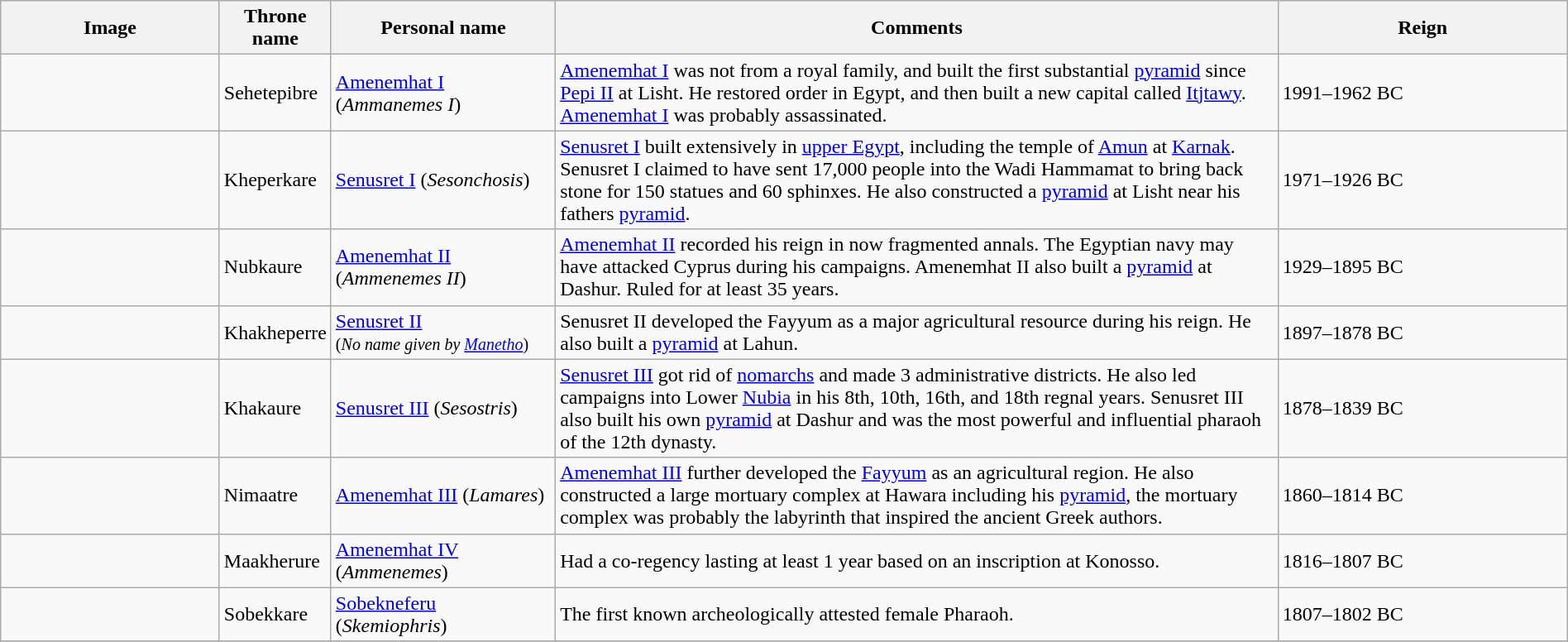<table class="wikitable" width="100%">
<tr>
<th width="15%">Image</th>
<th>Throne name</th>
<th width="15%">Personal name</th>
<th width="50%">Comments</th>
<th width="20%">Reign</th>
</tr>
<tr>
<td></td>
<td>Sehetepibre</td>
<td><a href='#'>Amenemhat I</a> (<em>Ammanemes I</em>)</td>
<td><a href='#'>Amenemhat I</a> was not from a royal family, and built the first substantial <a href='#'>pyramid</a> since <a href='#'>Pepi II</a> at Lisht. He restored order in Egypt, and then built a new capital called <a href='#'>Itjtawy</a>. <a href='#'>Amenemhat I</a> was probably assassinated.</td>
<td>1991–1962 BC</td>
</tr>
<tr>
<td></td>
<td>Kheperkare</td>
<td><a href='#'>Senusret I</a> (<em>Sesonchosis</em>)</td>
<td><a href='#'>Senusret I</a> built extensively in <a href='#'>upper Egypt</a>, including the temple of <a href='#'>Amun</a> at <a href='#'>Karnak</a>. Senusret I claimed to have sent 17,000 people into the Wadi Hammamat to bring back stone for 150 statues and 60 sphinxes. He also constructed a <a href='#'>pyramid</a> at Lisht near his fathers <a href='#'>pyramid</a>.</td>
<td>1971–1926 BC</td>
</tr>
<tr>
<td></td>
<td>Nubkaure</td>
<td><a href='#'>Amenemhat II</a> (<em>Ammenemes II</em>)</td>
<td><a href='#'>Amenemhat II</a> recorded his reign in now fragmented annals. The Egyptian navy may have attacked Cyprus during his campaigns. Amenemhat II also built a <a href='#'>pyramid</a> at Dashur. Ruled for at least 35 years.</td>
<td>1929–1895 BC</td>
</tr>
<tr>
<td></td>
<td>Khakheperre</td>
<td><a href='#'>Senusret II</a><br><small>(<em>No name given by <a href='#'>Manetho</a></em>)</small></td>
<td>Senusret II developed the Fayyum as a major agricultural resource during his reign. He also built a <a href='#'>pyramid</a> at Lahun.</td>
<td>1897–1878 BC</td>
</tr>
<tr>
<td></td>
<td>Khakaure</td>
<td><a href='#'>Senusret III</a> (<em>Sesostris</em>)</td>
<td><a href='#'>Senusret III</a> got rid of <a href='#'>nomarchs</a> and made 3 administrative districts. He also led campaigns into Lower <a href='#'>Nubia</a> in his 8th, 10th, 16th, and 18th regnal years. Senusret III also built his own <a href='#'>pyramid</a> at Dashur and was the most powerful and influential pharaoh of the 12th dynasty.</td>
<td>1878–1839 BC</td>
</tr>
<tr>
<td></td>
<td>Nimaatre</td>
<td><a href='#'>Amenemhat III</a> (<em>Lamares</em>)</td>
<td><a href='#'>Amenemhat III</a> further developed the <a href='#'>Fayyum</a> as an agricultural region. He also constructed a large mortuary complex at Hawara including his <a href='#'>pyramid</a>, the mortuary complex was probably the labyrinth that inspired the ancient Greek authors.</td>
<td>1860–1814 BC</td>
</tr>
<tr>
<td></td>
<td>Maakherure</td>
<td><a href='#'>Amenemhat IV</a> (<em>Ammenemes</em>)</td>
<td>Had a co-regency lasting at least 1 year based on an inscription at Konosso.</td>
<td>1816–1807 BC</td>
</tr>
<tr>
<td></td>
<td>Sobekkare</td>
<td><a href='#'>Sobekneferu</a> (<em>Skemiophris</em>)</td>
<td>The first known archeologically attested female Pharaoh.</td>
<td>1807–1802 BC</td>
</tr>
<tr>
</tr>
</table>
